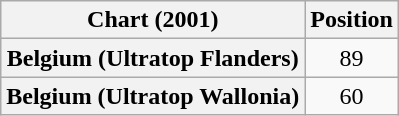<table class="wikitable plainrowheaders sortable" style="text-align:center;">
<tr>
<th scope="col">Chart (2001)</th>
<th scope="col">Position</th>
</tr>
<tr>
<th scope="row">Belgium (Ultratop Flanders)</th>
<td>89</td>
</tr>
<tr>
<th scope="row">Belgium (Ultratop Wallonia)</th>
<td>60</td>
</tr>
</table>
